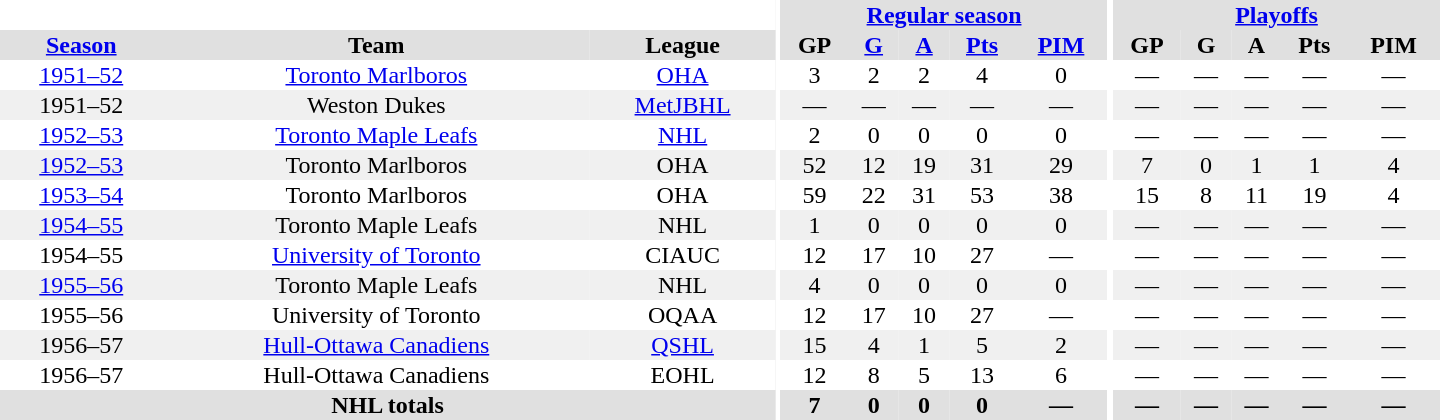<table border="0" cellpadding="1" cellspacing="0" style="text-align:center; width:60em">
<tr bgcolor="#e0e0e0">
<th colspan="3" bgcolor="#ffffff"></th>
<th rowspan="100" bgcolor="#ffffff"></th>
<th colspan="5"><a href='#'>Regular season</a></th>
<th rowspan="100" bgcolor="#ffffff"></th>
<th colspan="5"><a href='#'>Playoffs</a></th>
</tr>
<tr bgcolor="#e0e0e0">
<th><a href='#'>Season</a></th>
<th>Team</th>
<th>League</th>
<th>GP</th>
<th><a href='#'>G</a></th>
<th><a href='#'>A</a></th>
<th><a href='#'>Pts</a></th>
<th><a href='#'>PIM</a></th>
<th>GP</th>
<th>G</th>
<th>A</th>
<th>Pts</th>
<th>PIM</th>
</tr>
<tr>
<td><a href='#'>1951–52</a></td>
<td><a href='#'>Toronto Marlboros</a></td>
<td><a href='#'>OHA</a></td>
<td>3</td>
<td>2</td>
<td>2</td>
<td>4</td>
<td>0</td>
<td>—</td>
<td>—</td>
<td>—</td>
<td>—</td>
<td>—</td>
</tr>
<tr bgcolor="#f0f0f0">
<td>1951–52</td>
<td>Weston Dukes</td>
<td><a href='#'>MetJBHL</a></td>
<td>—</td>
<td>—</td>
<td>—</td>
<td>—</td>
<td>—</td>
<td>—</td>
<td>—</td>
<td>—</td>
<td>—</td>
<td>—</td>
</tr>
<tr>
<td><a href='#'>1952–53</a></td>
<td><a href='#'>Toronto Maple Leafs</a></td>
<td><a href='#'>NHL</a></td>
<td>2</td>
<td>0</td>
<td>0</td>
<td>0</td>
<td>0</td>
<td>—</td>
<td>—</td>
<td>—</td>
<td>—</td>
<td>—</td>
</tr>
<tr bgcolor="#f0f0f0">
<td><a href='#'>1952–53</a></td>
<td>Toronto Marlboros</td>
<td>OHA</td>
<td>52</td>
<td>12</td>
<td>19</td>
<td>31</td>
<td>29</td>
<td>7</td>
<td>0</td>
<td>1</td>
<td>1</td>
<td>4</td>
</tr>
<tr>
<td><a href='#'>1953–54</a></td>
<td>Toronto Marlboros</td>
<td>OHA</td>
<td>59</td>
<td>22</td>
<td>31</td>
<td>53</td>
<td>38</td>
<td>15</td>
<td>8</td>
<td>11</td>
<td>19</td>
<td>4</td>
</tr>
<tr bgcolor="#f0f0f0">
<td><a href='#'>1954–55</a></td>
<td>Toronto Maple Leafs</td>
<td>NHL</td>
<td>1</td>
<td>0</td>
<td>0</td>
<td>0</td>
<td>0</td>
<td>—</td>
<td>—</td>
<td>—</td>
<td>—</td>
<td>—</td>
</tr>
<tr>
<td>1954–55</td>
<td><a href='#'>University of Toronto</a></td>
<td>CIAUC</td>
<td>12</td>
<td>17</td>
<td>10</td>
<td>27</td>
<td>—</td>
<td>—</td>
<td>—</td>
<td>—</td>
<td>—</td>
<td>—</td>
</tr>
<tr bgcolor="#f0f0f0">
<td><a href='#'>1955–56</a></td>
<td>Toronto Maple Leafs</td>
<td>NHL</td>
<td>4</td>
<td>0</td>
<td>0</td>
<td>0</td>
<td>0</td>
<td>—</td>
<td>—</td>
<td>—</td>
<td>—</td>
<td>—</td>
</tr>
<tr>
<td>1955–56</td>
<td>University of Toronto</td>
<td>OQAA</td>
<td>12</td>
<td>17</td>
<td>10</td>
<td>27</td>
<td>—</td>
<td>—</td>
<td>—</td>
<td>—</td>
<td>—</td>
<td>—</td>
</tr>
<tr bgcolor="#f0f0f0">
<td>1956–57</td>
<td><a href='#'>Hull-Ottawa Canadiens</a></td>
<td><a href='#'>QSHL</a></td>
<td>15</td>
<td>4</td>
<td>1</td>
<td>5</td>
<td>2</td>
<td>—</td>
<td>—</td>
<td>—</td>
<td>—</td>
<td>—</td>
</tr>
<tr>
<td>1956–57</td>
<td>Hull-Ottawa Canadiens</td>
<td>EOHL</td>
<td>12</td>
<td>8</td>
<td>5</td>
<td>13</td>
<td>6</td>
<td>—</td>
<td>—</td>
<td>—</td>
<td>—</td>
<td>—</td>
</tr>
<tr bgcolor="#e0e0e0">
<th colspan="3">NHL totals</th>
<th>7</th>
<th>0</th>
<th>0</th>
<th>0</th>
<th>—</th>
<th>—</th>
<th>—</th>
<th>—</th>
<th>—</th>
<th>—</th>
</tr>
</table>
